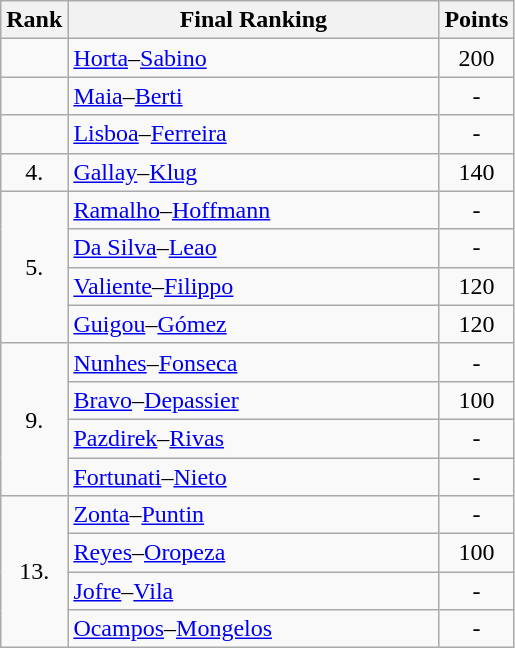<table class="wikitable">
<tr>
<th>Rank</th>
<th style="width:15em">Final Ranking</th>
<th>Points</th>
</tr>
<tr>
<td align="center"></td>
<td> <a href='#'>Horta</a>–<a href='#'>Sabino</a></td>
<td align="center">200</td>
</tr>
<tr>
<td align="center"></td>
<td> <a href='#'>Maia</a>–<a href='#'>Berti</a></td>
<td align="center">-</td>
</tr>
<tr>
<td align="center"></td>
<td> <a href='#'>Lisboa</a>–<a href='#'>Ferreira</a></td>
<td align="center">-</td>
</tr>
<tr>
<td align="center">4.</td>
<td> <a href='#'>Gallay</a>–<a href='#'>Klug</a></td>
<td align="center">140</td>
</tr>
<tr>
<td rowspan=4 align="center">5.</td>
<td> <a href='#'>Ramalho</a>–<a href='#'>Hoffmann</a></td>
<td align="center">-</td>
</tr>
<tr>
<td> <a href='#'>Da Silva</a>–<a href='#'>Leao</a></td>
<td align="center">-</td>
</tr>
<tr>
<td> <a href='#'>Valiente</a>–<a href='#'>Filippo</a></td>
<td align="center">120</td>
</tr>
<tr>
<td> <a href='#'>Guigou</a>–<a href='#'>Gómez</a></td>
<td align="center">120</td>
</tr>
<tr>
<td rowspan=4 align="center">9.</td>
<td> <a href='#'>Nunhes</a>–<a href='#'>Fonseca</a></td>
<td align="center">-</td>
</tr>
<tr>
<td> <a href='#'>Bravo</a>–<a href='#'>Depassier</a></td>
<td align="center">100</td>
</tr>
<tr>
<td> <a href='#'>Pazdirek</a>–<a href='#'>Rivas</a></td>
<td align="center">-</td>
</tr>
<tr>
<td> <a href='#'>Fortunati</a>–<a href='#'>Nieto</a></td>
<td align="center">-</td>
</tr>
<tr>
<td rowspan=4 align="center">13.</td>
<td> <a href='#'>Zonta</a>–<a href='#'>Puntin</a></td>
<td align="center">-</td>
</tr>
<tr>
<td> <a href='#'>Reyes</a>–<a href='#'>Oropeza</a></td>
<td align="center">100</td>
</tr>
<tr>
<td> <a href='#'>Jofre</a>–<a href='#'>Vila</a></td>
<td align="center">-</td>
</tr>
<tr>
<td> <a href='#'>Ocampos</a>–<a href='#'>Mongelos</a></td>
<td align="center">-</td>
</tr>
</table>
